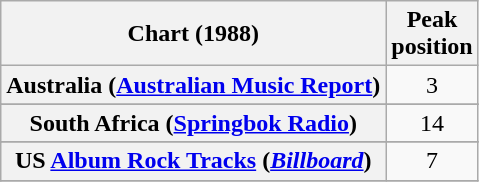<table class="wikitable sortable plainrowheaders" style="text-align:center">
<tr>
<th>Chart (1988)</th>
<th>Peak<br>position</th>
</tr>
<tr>
<th scope="row">Australia (<a href='#'>Australian Music Report</a>)</th>
<td>3</td>
</tr>
<tr>
</tr>
<tr>
<th scope="row">South Africa (<a href='#'>Springbok Radio</a>)</th>
<td>14</td>
</tr>
<tr>
</tr>
<tr>
<th scope="row">US <a href='#'>Album Rock Tracks</a> (<em><a href='#'>Billboard</a></em>)</th>
<td>7</td>
</tr>
<tr>
</tr>
</table>
